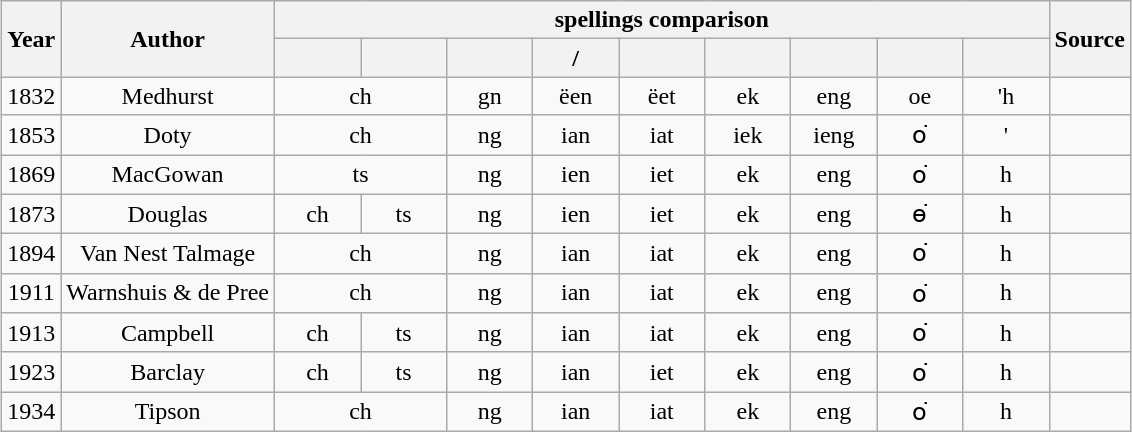<table class="wikitable" style="margin-left: auto; margin-right: auto; border: none;">
<tr>
<th rowspan="2" scope="col">Year</th>
<th rowspan="2" scope="col">Author</th>
<th colspan="9" scope="col"> spellings comparison</th>
<th rowspan="2" scope="col">Source</th>
</tr>
<tr>
<th width=50 scope="col"></th>
<th width=50 scope="col"></th>
<th width=50 scope="col"></th>
<th width=50 scope="col">/</th>
<th width=50 scope="col"></th>
<th width=50 scope="col"></th>
<th width=50 scope="col"></th>
<th width=50 scope="col"></th>
<th width=50 scope="col"></th>
</tr>
<tr align=center>
<td>1832</td>
<td>Medhurst</td>
<td colspan=2>ch</td>
<td>gn</td>
<td>ëen</td>
<td>ëet</td>
<td>ek</td>
<td>eng</td>
<td>oe</td>
<td>'h</td>
<td></td>
</tr>
<tr align=center>
<td>1853</td>
<td>Doty</td>
<td colspan=2>ch</td>
<td>ng</td>
<td>ian</td>
<td>iat</td>
<td>iek</td>
<td>ieng</td>
<td>o͘</td>
<td>'</td>
<td></td>
</tr>
<tr align=center>
<td>1869</td>
<td>MacGowan</td>
<td colspan=2>ts</td>
<td>ng</td>
<td>ien</td>
<td>iet</td>
<td>ek</td>
<td>eng</td>
<td>o͘</td>
<td>h</td>
<td></td>
</tr>
<tr align=center>
<td>1873</td>
<td>Douglas</td>
<td>ch</td>
<td>ts</td>
<td>ng</td>
<td>ien</td>
<td>iet</td>
<td>ek</td>
<td>eng</td>
<td>ɵ͘</td>
<td>h</td>
<td></td>
</tr>
<tr align=center>
<td>1894</td>
<td>Van Nest Talmage</td>
<td colspan=2>ch</td>
<td>ng</td>
<td>ian</td>
<td>iat</td>
<td>ek</td>
<td>eng</td>
<td>o͘</td>
<td>h</td>
<td></td>
</tr>
<tr align=center>
<td>1911</td>
<td>Warnshuis & de Pree</td>
<td colspan=2>ch</td>
<td>ng</td>
<td>ian</td>
<td>iat</td>
<td>ek</td>
<td>eng</td>
<td>o͘</td>
<td>h</td>
<td></td>
</tr>
<tr align=center>
<td>1913</td>
<td>Campbell</td>
<td>ch</td>
<td>ts</td>
<td>ng</td>
<td>ian</td>
<td>iat</td>
<td>ek</td>
<td>eng</td>
<td>o͘</td>
<td>h</td>
<td></td>
</tr>
<tr align=center>
<td>1923</td>
<td>Barclay</td>
<td>ch</td>
<td>ts</td>
<td>ng</td>
<td>ian</td>
<td>iet</td>
<td>ek</td>
<td>eng</td>
<td>o͘</td>
<td>h</td>
<td></td>
</tr>
<tr align=center>
<td>1934</td>
<td>Tipson</td>
<td colspan=2>ch</td>
<td>ng</td>
<td>ian</td>
<td>iat</td>
<td>ek</td>
<td>eng</td>
<td>o͘</td>
<td>h</td>
<td></td>
</tr>
</table>
